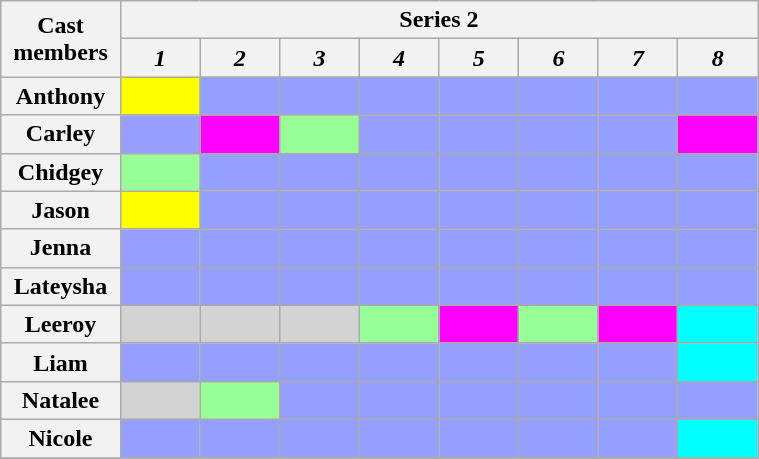<table class="wikitable" style="text-align:center; width:40%;">
<tr>
<th rowspan="2" style="width:15%;">Cast members</th>
<th colspan="10" style="text-align:center;">Series 2</th>
</tr>
<tr>
<th style="text-align:center; width:10%;"><em>1</em></th>
<th style="text-align:center; width:10%;"><em>2</em></th>
<th style="text-align:center; width:10%;"><em>3</em></th>
<th style="text-align:center; width:10%;"><em>4</em></th>
<th style="text-align:center; width:10%;"><em>5</em></th>
<th style="text-align:center; width:10%;"><em>6</em></th>
<th style="text-align:center; width:10%;"><em>7</em></th>
<th style="text-align:center; width:10%;"><em>8</em></th>
</tr>
<tr>
<th>Anthony</th>
<th style="background:#FFFF00;"></th>
<th style="background:#959FFD;"></th>
<th style="background:#959FFD;"></th>
<th style="background:#959FFD;"></th>
<th style="background:#959FFD;"></th>
<th style="background:#959FFD;"></th>
<th style="background:#959FFD;"></th>
<th style="background:#959FFD;"></th>
</tr>
<tr>
<th>Carley</th>
<th style="background:#959FFD;"></th>
<th style="background:#f0f;"></th>
<th style="background:#98FF98;"></th>
<th style="background:#959FFD;"></th>
<th style="background:#959FFD;"></th>
<th style="background:#959FFD;"></th>
<th style="background:#959FFD;"></th>
<th style="background:#f0f;"></th>
</tr>
<tr>
<th>Chidgey</th>
<th style="background:#98FF98;"></th>
<th style="background:#959FFD;"></th>
<th style="background:#959FFD;"></th>
<th style="background:#959FFD;"></th>
<th style="background:#959FFD;"></th>
<th style="background:#959FFD;"></th>
<th style="background:#959FFD;"></th>
<th style="background:#959FFD;"></th>
</tr>
<tr>
<th>Jason</th>
<th style="background:#FFFF00;"></th>
<th style="background:#959FFD;"></th>
<th style="background:#959FFD;"></th>
<th style="background:#959FFD;"></th>
<th style="background:#959FFD;"></th>
<th style="background:#959FFD;"></th>
<th style="background:#959FFD;"></th>
<th style="background:#959FFD;"></th>
</tr>
<tr>
<th>Jenna</th>
<th style="background:#959FFD;"></th>
<th style="background:#959FFD;"></th>
<th style="background:#959FFD;"></th>
<th style="background:#959FFD;"></th>
<th style="background:#959FFD;"></th>
<th style="background:#959FFD;"></th>
<th style="background:#959FFD;"></th>
<th style="background:#959FFD;"></th>
</tr>
<tr>
<th>Lateysha</th>
<th style="background:#959FFD;"></th>
<th style="background:#959FFD;"></th>
<th style="background:#959FFD;"></th>
<th style="background:#959FFD;"></th>
<th style="background:#959FFD;"></th>
<th style="background:#959FFD;"></th>
<th style="background:#959FFD;"></th>
<th style="background:#959FFD;"></th>
</tr>
<tr>
<th>Leeroy</th>
<th style="background:lightgrey;"></th>
<th style="background:lightgrey;"></th>
<th style="background:lightgrey;"></th>
<th style="background:#98FF98;"></th>
<th style="background:#f0f;"></th>
<th style="background:#98FF98;"></th>
<th style="background:#f0f;"></th>
<th style="background:#0ff;;"></th>
</tr>
<tr>
<th>Liam</th>
<th style="background:#959FFD;"></th>
<th style="background:#959FFD;"></th>
<th style="background:#959FFD;"></th>
<th style="background:#959FFD;"></th>
<th style="background:#959FFD;"></th>
<th style="background:#959FFD;"></th>
<th style="background:#959FFD;"></th>
<th style="background:#0ff;"></th>
</tr>
<tr>
<th>Natalee</th>
<th style="background:lightgrey;"></th>
<th style="background:#98FF98;"></th>
<th style="background:#959FFD;"></th>
<th style="background:#959FFD;"></th>
<th style="background:#959FFD;"></th>
<th style="background:#959FFD;"></th>
<th style="background:#959FFD;"></th>
<th style="background:#959FFD;"></th>
</tr>
<tr>
<th>Nicole</th>
<th style="background:#959FFD;"></th>
<th style="background:#959FFD;"></th>
<th style="background:#959FFD;"></th>
<th style="background:#959FFD;"></th>
<th style="background:#959FFD;"></th>
<th style="background:#959FFD;"></th>
<th style="background:#959FFD;"></th>
<th style="background:#0ff;"></th>
</tr>
<tr>
</tr>
</table>
